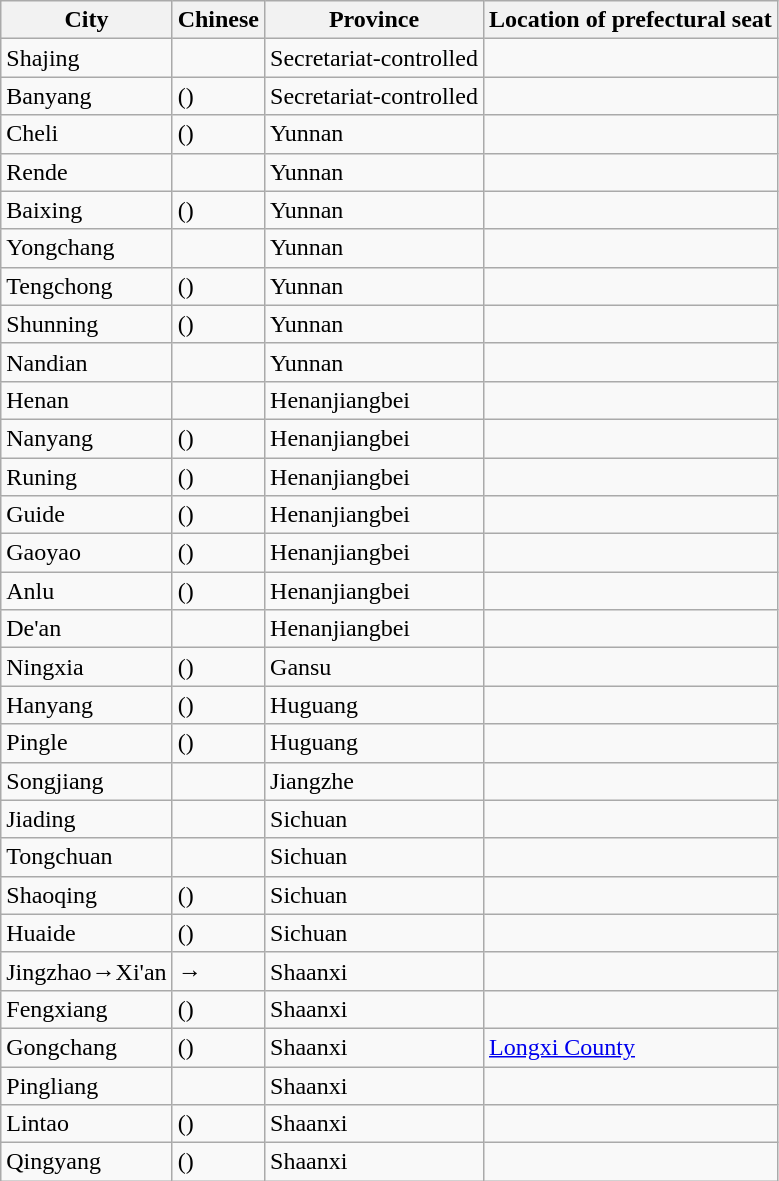<table class="wikitable sortable">
<tr>
<th>City</th>
<th>Chinese</th>
<th>Province</th>
<th>Location of prefectural seat</th>
</tr>
<tr>
<td>Shajing</td>
<td></td>
<td>Secretariat-controlled</td>
<td></td>
</tr>
<tr>
<td>Banyang</td>
<td> ()</td>
<td>Secretariat-controlled</td>
<td></td>
</tr>
<tr>
<td>Cheli</td>
<td> ()</td>
<td>Yunnan</td>
<td></td>
</tr>
<tr>
<td>Rende</td>
<td></td>
<td>Yunnan</td>
<td></td>
</tr>
<tr>
<td>Baixing</td>
<td> ()</td>
<td>Yunnan</td>
<td></td>
</tr>
<tr>
<td>Yongchang</td>
<td></td>
<td>Yunnan</td>
<td></td>
</tr>
<tr>
<td>Tengchong</td>
<td> ()</td>
<td>Yunnan</td>
<td></td>
</tr>
<tr>
<td>Shunning</td>
<td> ()</td>
<td>Yunnan</td>
<td></td>
</tr>
<tr>
<td>Nandian</td>
<td></td>
<td>Yunnan</td>
<td></td>
</tr>
<tr>
<td>Henan</td>
<td></td>
<td>Henanjiangbei</td>
<td></td>
</tr>
<tr>
<td>Nanyang</td>
<td> ()</td>
<td>Henanjiangbei</td>
<td></td>
</tr>
<tr>
<td>Runing</td>
<td> ()</td>
<td>Henanjiangbei</td>
<td></td>
</tr>
<tr>
<td>Guide</td>
<td> ()</td>
<td>Henanjiangbei</td>
<td></td>
</tr>
<tr>
<td>Gaoyao</td>
<td> ()</td>
<td>Henanjiangbei</td>
<td></td>
</tr>
<tr>
<td>Anlu</td>
<td> ()</td>
<td>Henanjiangbei</td>
<td></td>
</tr>
<tr>
<td>De'an</td>
<td></td>
<td>Henanjiangbei</td>
<td></td>
</tr>
<tr>
<td>Ningxia</td>
<td> ()</td>
<td>Gansu</td>
<td></td>
</tr>
<tr>
<td>Hanyang</td>
<td> ()</td>
<td>Huguang</td>
<td></td>
</tr>
<tr>
<td>Pingle</td>
<td> ()</td>
<td>Huguang</td>
<td></td>
</tr>
<tr>
<td>Songjiang</td>
<td></td>
<td>Jiangzhe</td>
<td></td>
</tr>
<tr>
<td>Jiading</td>
<td></td>
<td>Sichuan</td>
<td></td>
</tr>
<tr>
<td>Tongchuan</td>
<td></td>
<td>Sichuan</td>
<td></td>
</tr>
<tr>
<td>Shaoqing</td>
<td> ()</td>
<td>Sichuan</td>
<td></td>
</tr>
<tr>
<td>Huaide</td>
<td> ()</td>
<td>Sichuan</td>
<td></td>
</tr>
<tr>
<td>Jingzhao→Xi'an</td>
<td>→</td>
<td>Shaanxi</td>
<td></td>
</tr>
<tr>
<td>Fengxiang</td>
<td> ()</td>
<td>Shaanxi</td>
<td></td>
</tr>
<tr>
<td>Gongchang</td>
<td> ()</td>
<td>Shaanxi</td>
<td><a href='#'>Longxi County</a></td>
</tr>
<tr>
<td>Pingliang</td>
<td></td>
<td>Shaanxi</td>
<td></td>
</tr>
<tr>
<td>Lintao</td>
<td> ()</td>
<td>Shaanxi</td>
<td></td>
</tr>
<tr>
<td>Qingyang</td>
<td> ()</td>
<td>Shaanxi</td>
<td></td>
</tr>
</table>
